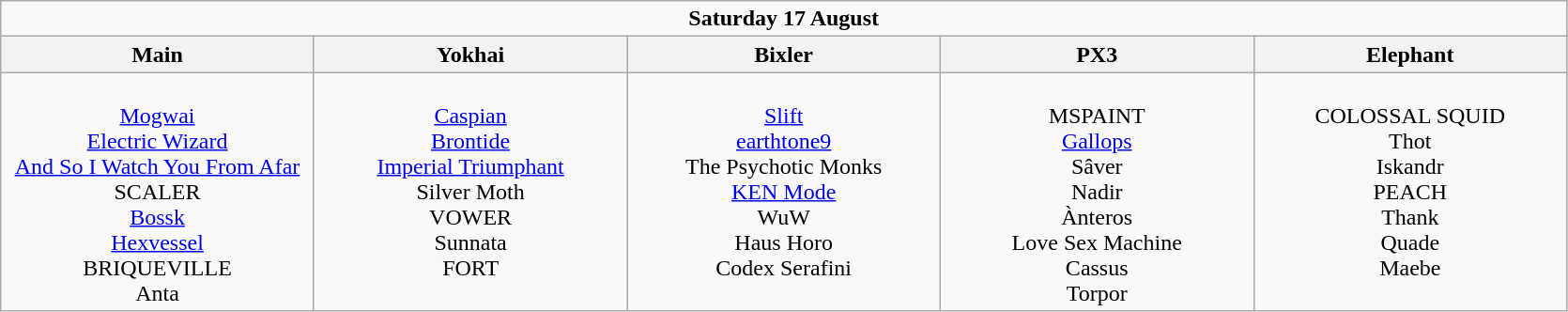<table class="wikitable">
<tr>
<td colspan="5" style="text-align:center;"><strong>Saturday 17 August</strong></td>
</tr>
<tr>
<th>Main</th>
<th>Yokhai</th>
<th>Bixler</th>
<th>PX3</th>
<th>Elephant</th>
</tr>
<tr>
<td style="text-align:center; vertical-align:top; width:215px;"><br><a href='#'>Mogwai</a><br>
<a href='#'>Electric Wizard</a><br>
<a href='#'>And So I Watch You From Afar</a><br>
SCALER<br>
<a href='#'>Bossk</a><br>
<a href='#'>Hexvessel</a><br>
BRIQUEVILLE<br>
Anta<br></td>
<td style="text-align:center; vertical-align:top; width:215px;"><br><a href='#'>Caspian</a><br>
<a href='#'>Brontide</a><br>
<a href='#'>Imperial Triumphant</a><br>
Silver Moth<br>
VOWER<br>
Sunnata<br>
FORT<br></td>
<td style="text-align:center; vertical-align:top; width:215px;"><br><a href='#'>Slift</a><br>
<a href='#'>earthtone9</a><br>
The Psychotic Monks<br>
<a href='#'>KEN Mode</a><br>
WuW<br>
Haus Horo<br>
Codex Serafini<br></td>
<td style="text-align:center; vertical-align:top; width:215px;"><br>MSPAINT<br>
<a href='#'>Gallops</a><br>
Sâver<br>
Nadir<br>
Ànteros<br>
Love Sex Machine<br>
Cassus<br>
Torpor<br></td>
<td style="text-align:center; vertical-align:top; width:215px;"><br>COLOSSAL SQUID<br>
Thot<br>
Iskandr<br>
PEACH<br>
Thank<br>
Quade<br>
Maebe<br></td>
</tr>
</table>
